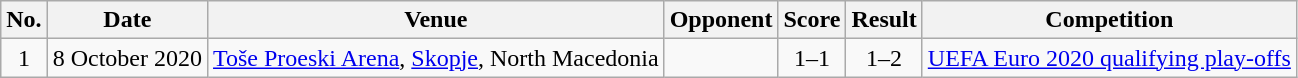<table class="wikitable sortable">
<tr>
<th scope="col">No.</th>
<th scope="col">Date</th>
<th scope="col">Venue</th>
<th scope="col">Opponent</th>
<th scope="col">Score</th>
<th scope="col">Result</th>
<th scope="col">Competition</th>
</tr>
<tr>
<td align="center">1</td>
<td>8 October 2020</td>
<td><a href='#'>Toše Proeski Arena</a>, <a href='#'>Skopje</a>, North Macedonia</td>
<td></td>
<td align="center">1–1</td>
<td align="center">1–2</td>
<td><a href='#'>UEFA Euro 2020 qualifying play-offs</a></td>
</tr>
</table>
